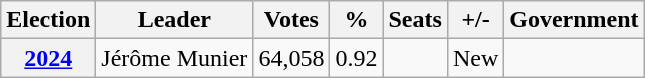<table class="wikitable" style="text-align:right;">
<tr>
<th>Election</th>
<th>Leader</th>
<th>Votes</th>
<th>%</th>
<th>Seats</th>
<th>+/-</th>
<th>Government</th>
</tr>
<tr>
<th><a href='#'>2024</a></th>
<td>Jérôme Munier</td>
<td>64,058</td>
<td>0.92</td>
<td></td>
<td>New</td>
<td></td>
</tr>
</table>
